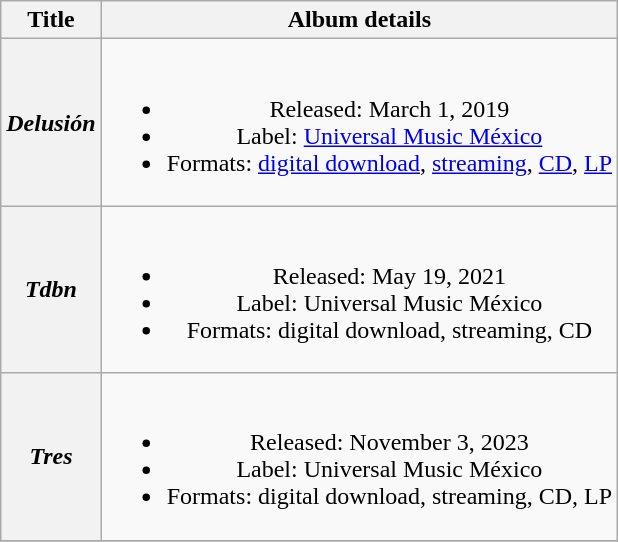<table class="wikitable plainrowheaders" style="text-align:center;">
<tr>
<th scope="col">Title</th>
<th scope="col">Album details</th>
</tr>
<tr>
<th scope="row"><em>Delusión</em></th>
<td><br><ul><li>Released: March 1, 2019</li><li>Label: <a href='#'>Universal Music México</a></li><li>Formats: <a href='#'>digital download</a>, <a href='#'>streaming</a>, <a href='#'>CD</a>, <a href='#'>LP</a></li></ul></td>
</tr>
<tr>
<th scope="row"><em>Tdbn</em></th>
<td><br><ul><li>Released: May 19, 2021</li><li>Label: Universal Music México</li><li>Formats: digital download, streaming, CD</li></ul></td>
</tr>
<tr>
<th scope="row"><em>Tres</em></th>
<td><br><ul><li>Released: November 3, 2023</li><li>Label: Universal Music México</li><li>Formats: digital download, streaming, CD, LP</li></ul></td>
</tr>
<tr>
</tr>
</table>
